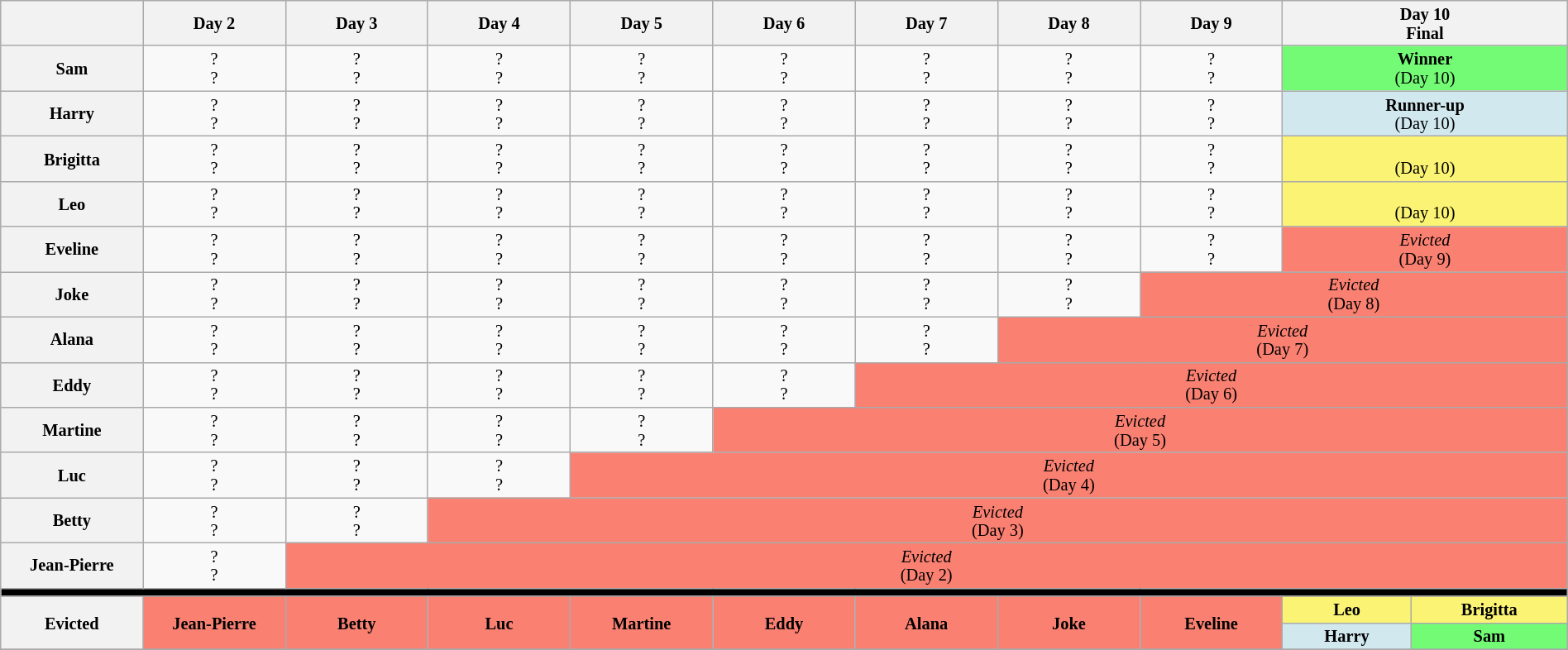<table class="wikitable" style="text-align:center; width: 100%; font-size:85%; line-height:15px">
<tr>
<th style="width:6%"></th>
<th style="width:6%">Day 2</th>
<th style="width:6%">Day 3</th>
<th style="width:6%">Day 4</th>
<th style="width:6%">Day 5</th>
<th style="width:6%">Day 6</th>
<th style="width:6%">Day 7</th>
<th style="width:6%">Day 8</th>
<th style="width:6%">Day 9</th>
<th colspan="2" style="width:12%">Day 10<br>Final</th>
</tr>
<tr>
<th>Sam</th>
<td>?<br>?</td>
<td>?<br>?</td>
<td>? <br> ?</td>
<td>? <br>?</td>
<td>?<br>?</td>
<td>?<br>?</td>
<td>?<br>?</td>
<td>?<br>?</td>
<td style="background:#73FB76" colspan="2"><strong>Winner</strong><br>(Day 10)</td>
</tr>
<tr>
<th>Harry</th>
<td>?<br>?</td>
<td>?<br>?</td>
<td>?<br>?</td>
<td>?<br>?</td>
<td>?<br>?</td>
<td>?<br>?</td>
<td>?<br>?</td>
<td>?<br>?</td>
<td style="background:#D1E8EF" colspan="2"><strong>Runner-up</strong><br>(Day 10)</td>
</tr>
<tr>
<th>Brigitta</th>
<td>?<br>?</td>
<td>?<br>?</td>
<td>?<br>?</td>
<td>?<br>?</td>
<td>?<br>?</td>
<td>?<br>?</td>
<td>?<br>?</td>
<td>?<br>?</td>
<td style="background:#FBF373" colspan="2"><br>(Day 10)</td>
</tr>
<tr>
<th>Leo</th>
<td>?<br>?</td>
<td>?<br>?</td>
<td>?<br>?</td>
<td>?<br>?</td>
<td>?<br>?</td>
<td>?<br>?</td>
<td>?<br>?</td>
<td>?<br>?</td>
<td style="background:#FBF373" colspan="2"><br>(Day 10)</td>
</tr>
<tr>
<th>Eveline</th>
<td>?<br>?</td>
<td>?<br>?</td>
<td>?<br>?</td>
<td>?<br>?</td>
<td>?<br>?</td>
<td>?<br>?</td>
<td>?<br>?</td>
<td>?<br>?</td>
<td colspan="2" style="background:#FA8072"><em>Evicted</em><br>(Day 9)</td>
</tr>
<tr>
<th>Joke</th>
<td>?<br>?</td>
<td>?<br>?</td>
<td>?<br>?</td>
<td>?<br>?</td>
<td>?<br>?</td>
<td>?<br>?</td>
<td>?<br>?</td>
<td colspan="3" style="background:#FA8072"><em>Evicted</em><br>(Day 8)</td>
</tr>
<tr>
<th>Alana</th>
<td>?<br>?</td>
<td>?<br>?</td>
<td>?<br>?</td>
<td>?<br>?</td>
<td>?<br>?</td>
<td>?<br>?</td>
<td colspan="4" style="background:#FA8072"><em>Evicted</em><br>(Day 7)</td>
</tr>
<tr>
<th>Eddy</th>
<td>?<br>?</td>
<td>?<br>?</td>
<td>?<br>?</td>
<td>?<br>?</td>
<td>?<br>?</td>
<td colspan="5" style="background:#FA8072"><em>Evicted</em><br>(Day 6)</td>
</tr>
<tr>
<th>Martine</th>
<td>?<br>?</td>
<td>?<br>?</td>
<td>?<br>?</td>
<td>?<br>?</td>
<td colspan="6" style="background:#FA8072"><em>Evicted</em><br>(Day 5)</td>
</tr>
<tr>
<th>Luc</th>
<td>?<br>?</td>
<td>?<br>?</td>
<td>?<br>?</td>
<td colspan="7" style="background:#FA8072"><em>Evicted</em><br>(Day 4)</td>
</tr>
<tr>
<th>Betty</th>
<td>?<br>?</td>
<td>?<br>?</td>
<td colspan="8" style="background:#FA8072"><em>Evicted</em><br>(Day 3)</td>
</tr>
<tr>
<th>Jean-Pierre</th>
<td>?<br>?</td>
<td colspan="9" style="background:#FA8072"><em>Evicted</em><br>(Day 2)</td>
</tr>
<tr>
<th colspan="11" style="background:#000"></th>
</tr>
<tr>
<th rowspan="2">Evicted</th>
<td rowspan="2" style="background:#FA8072"><strong>Jean-Pierre</strong></td>
<td rowspan="2" style="background:#FA8072"><strong>Betty</strong></td>
<td rowspan="2" style="background:#FA8072"><strong>Luc</strong></td>
<td rowspan="2" style="background:#FA8072"><strong>Martine</strong></td>
<td rowspan="2" style="background:#FA8072"><strong>Eddy</strong></td>
<td rowspan="2" style="background:#FA8072"><strong>Alana</strong></td>
<td rowspan="2" style="background:#FA8072"><strong>Joke</strong></td>
<td rowspan="2" style="background:#FA8072"><strong>Eveline</strong></td>
<td style="background:#FBF373"><strong>Leo</strong></td>
<td style="background:#FBF373"><strong>Brigitta</strong></td>
</tr>
<tr>
<td style="background:#D1E8EF"><strong>Harry</strong></td>
<td style="background:#73FB76"><strong>Sam</strong></td>
</tr>
<tr>
</tr>
</table>
